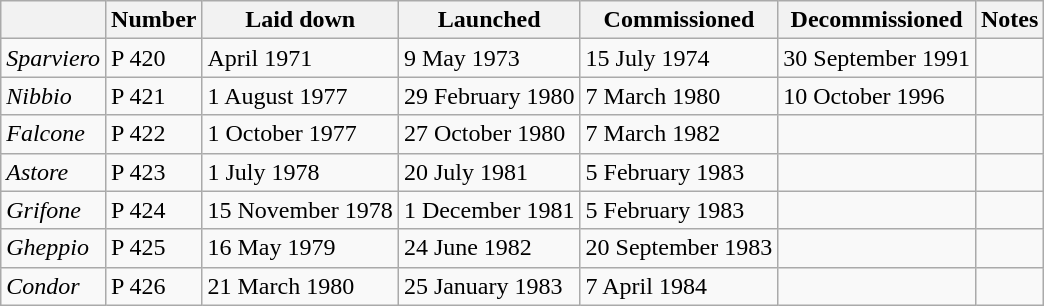<table Class="wikitable">
<tr>
<th></th>
<th>Number</th>
<th>Laid down</th>
<th>Launched</th>
<th>Commissioned</th>
<th>Decommissioned</th>
<th>Notes</th>
</tr>
<tr>
<td><em>Sparviero</em></td>
<td>P 420</td>
<td>April 1971</td>
<td>9 May 1973</td>
<td>15 July 1974</td>
<td>30 September 1991</td>
<td></td>
</tr>
<tr>
<td><em>Nibbio</em></td>
<td>P 421</td>
<td>1 August 1977</td>
<td>29 February 1980</td>
<td>7 March 1980</td>
<td>10 October 1996</td>
<td></td>
</tr>
<tr>
<td><em>Falcone</em></td>
<td>P 422</td>
<td>1 October 1977</td>
<td>27 October 1980</td>
<td>7 March 1982 </td>
<td></td>
<td></td>
</tr>
<tr>
<td><em>Astore</em></td>
<td>P 423</td>
<td>1 July 1978</td>
<td>20 July 1981</td>
<td>5 February 1983</td>
<td></td>
<td></td>
</tr>
<tr>
<td><em>Grifone</em></td>
<td>P 424</td>
<td>15 November 1978</td>
<td>1 December 1981</td>
<td>5 February 1983</td>
<td></td>
<td></td>
</tr>
<tr>
<td><em>Gheppio</em></td>
<td>P 425</td>
<td>16 May 1979</td>
<td>24 June 1982</td>
<td>20 September 1983</td>
<td></td>
<td></td>
</tr>
<tr>
<td><em>Condor</em></td>
<td>P 426</td>
<td>21 March 1980</td>
<td>25 January 1983</td>
<td>7 April 1984</td>
<td></td>
<td></td>
</tr>
</table>
